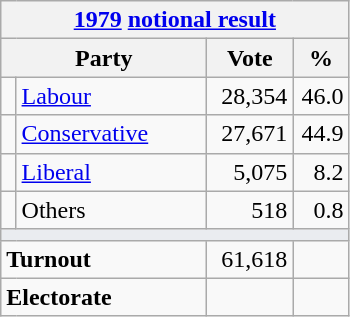<table class="wikitable">
<tr>
<th colspan="4"><a href='#'>1979</a> <a href='#'>notional result</a></th>
</tr>
<tr>
<th bgcolor="#DDDDFF" width="130px" colspan="2">Party</th>
<th bgcolor="#DDDDFF" width="50px">Vote</th>
<th bgcolor="#DDDDFF" width="30px">%</th>
</tr>
<tr>
<td></td>
<td><a href='#'>Labour</a></td>
<td align=right>28,354</td>
<td align=right>46.0</td>
</tr>
<tr>
<td></td>
<td><a href='#'>Conservative</a></td>
<td align=right>27,671</td>
<td align=right>44.9</td>
</tr>
<tr>
<td></td>
<td><a href='#'>Liberal</a></td>
<td align=right>5,075</td>
<td align=right>8.2</td>
</tr>
<tr>
<td></td>
<td>Others</td>
<td align=right>518</td>
<td align=right>0.8</td>
</tr>
<tr>
<td colspan="4" bgcolor="#EAECF0"></td>
</tr>
<tr>
<td colspan="2"><strong>Turnout</strong></td>
<td align=right>61,618</td>
<td align=right></td>
</tr>
<tr>
<td colspan="2"><strong>Electorate</strong></td>
<td align=right></td>
</tr>
</table>
